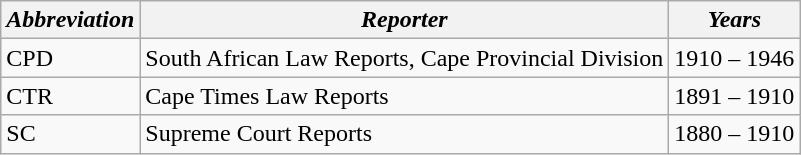<table class="wikitable">
<tr>
<th><em>Abbreviation</em></th>
<th><em>Reporter</em></th>
<th><em>Years</em></th>
</tr>
<tr valign="top">
<td>CPD</td>
<td>South African Law Reports, Cape Provincial Division</td>
<td>1910 – 1946</td>
</tr>
<tr valign="top">
<td>CTR</td>
<td>Cape Times Law Reports</td>
<td>1891 – 1910</td>
</tr>
<tr valign="top">
<td>SC</td>
<td>Supreme Court Reports</td>
<td>1880 – 1910</td>
</tr>
</table>
